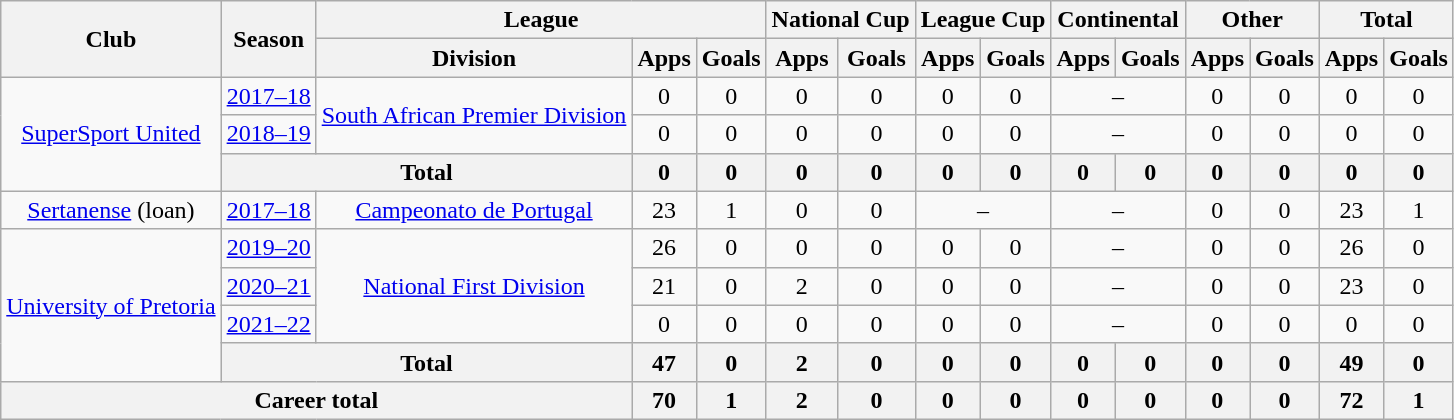<table class="wikitable" style="text-align: center">
<tr>
<th rowspan="2">Club</th>
<th rowspan="2">Season</th>
<th colspan="3">League</th>
<th colspan="2">National Cup</th>
<th colspan="2">League Cup</th>
<th colspan="2">Continental</th>
<th colspan="2">Other</th>
<th colspan="2">Total</th>
</tr>
<tr>
<th>Division</th>
<th>Apps</th>
<th>Goals</th>
<th>Apps</th>
<th>Goals</th>
<th>Apps</th>
<th>Goals</th>
<th>Apps</th>
<th>Goals</th>
<th>Apps</th>
<th>Goals</th>
<th>Apps</th>
<th>Goals</th>
</tr>
<tr>
<td rowspan="3"><a href='#'>SuperSport United</a></td>
<td><a href='#'>2017–18</a></td>
<td rowspan="2"><a href='#'>South African Premier Division</a></td>
<td>0</td>
<td>0</td>
<td>0</td>
<td>0</td>
<td>0</td>
<td>0</td>
<td colspan="2">–</td>
<td>0</td>
<td>0</td>
<td>0</td>
<td>0</td>
</tr>
<tr>
<td><a href='#'>2018–19</a></td>
<td>0</td>
<td>0</td>
<td>0</td>
<td>0</td>
<td>0</td>
<td>0</td>
<td colspan="2">–</td>
<td>0</td>
<td>0</td>
<td>0</td>
<td>0</td>
</tr>
<tr>
<th colspan=2>Total</th>
<th>0</th>
<th>0</th>
<th>0</th>
<th>0</th>
<th>0</th>
<th>0</th>
<th>0</th>
<th>0</th>
<th>0</th>
<th>0</th>
<th>0</th>
<th>0</th>
</tr>
<tr>
<td><a href='#'>Sertanense</a> (loan)</td>
<td><a href='#'>2017–18</a></td>
<td><a href='#'>Campeonato de Portugal</a></td>
<td>23</td>
<td>1</td>
<td>0</td>
<td>0</td>
<td colspan="2">–</td>
<td colspan="2">–</td>
<td>0</td>
<td>0</td>
<td>23</td>
<td>1</td>
</tr>
<tr>
<td rowspan="4"><a href='#'>University of Pretoria</a></td>
<td><a href='#'>2019–20</a></td>
<td rowspan="3"><a href='#'>National First Division</a></td>
<td>26</td>
<td>0</td>
<td>0</td>
<td>0</td>
<td>0</td>
<td>0</td>
<td colspan="2">–</td>
<td>0</td>
<td>0</td>
<td>26</td>
<td>0</td>
</tr>
<tr>
<td><a href='#'>2020–21</a></td>
<td>21</td>
<td>0</td>
<td>2</td>
<td>0</td>
<td>0</td>
<td>0</td>
<td colspan="2">–</td>
<td>0</td>
<td>0</td>
<td>23</td>
<td>0</td>
</tr>
<tr>
<td><a href='#'>2021–22</a></td>
<td>0</td>
<td>0</td>
<td>0</td>
<td>0</td>
<td>0</td>
<td>0</td>
<td colspan="2">–</td>
<td>0</td>
<td>0</td>
<td>0</td>
<td>0</td>
</tr>
<tr>
<th colspan=2>Total</th>
<th>47</th>
<th>0</th>
<th>2</th>
<th>0</th>
<th>0</th>
<th>0</th>
<th>0</th>
<th>0</th>
<th>0</th>
<th>0</th>
<th>49</th>
<th>0</th>
</tr>
<tr>
<th colspan=3>Career total</th>
<th>70</th>
<th>1</th>
<th>2</th>
<th>0</th>
<th>0</th>
<th>0</th>
<th>0</th>
<th>0</th>
<th>0</th>
<th>0</th>
<th>72</th>
<th>1</th>
</tr>
</table>
